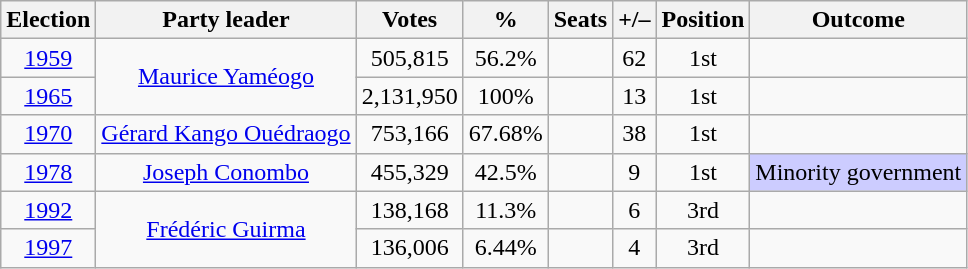<table class=wikitable style=text-align:center>
<tr>
<th><strong>Election</strong></th>
<th>Party leader</th>
<th><strong>Votes</strong></th>
<th><strong>%</strong></th>
<th><strong>Seats</strong></th>
<th>+/–</th>
<th><strong>Position</strong></th>
<th><strong>Outcome</strong></th>
</tr>
<tr>
<td><a href='#'>1959</a></td>
<td rowspan="2"><a href='#'>Maurice Yaméogo</a></td>
<td>505,815</td>
<td>56.2%</td>
<td></td>
<td> 62</td>
<td> 1st</td>
<td></td>
</tr>
<tr>
<td><a href='#'>1965</a></td>
<td>2,131,950</td>
<td>100%</td>
<td></td>
<td> 13</td>
<td> 1st</td>
<td></td>
</tr>
<tr>
<td><a href='#'>1970</a></td>
<td><a href='#'>Gérard Kango Ouédraogo</a></td>
<td>753,166</td>
<td>67.68%</td>
<td></td>
<td> 38</td>
<td> 1st</td>
<td></td>
</tr>
<tr>
<td><a href='#'>1978</a></td>
<td><a href='#'>Joseph Conombo</a></td>
<td>455,329</td>
<td>42.5%</td>
<td></td>
<td> 9</td>
<td> 1st</td>
<td style="background-color:#CCCCFF">Minority government</td>
</tr>
<tr>
<td><a href='#'>1992</a></td>
<td rowspan="2"><a href='#'>Frédéric Guirma</a></td>
<td>138,168</td>
<td>11.3%</td>
<td></td>
<td> 6</td>
<td> 3rd</td>
<td></td>
</tr>
<tr>
<td><a href='#'>1997</a></td>
<td>136,006</td>
<td>6.44%</td>
<td></td>
<td> 4</td>
<td> 3rd</td>
<td></td>
</tr>
</table>
